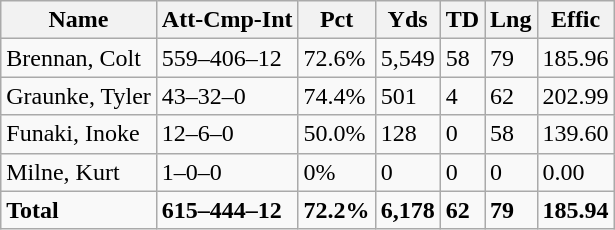<table class="wikitable" style="white-space:nowrap;">
<tr>
<th>Name</th>
<th>Att-Cmp-Int</th>
<th>Pct</th>
<th>Yds</th>
<th>TD</th>
<th>Lng</th>
<th>Effic</th>
</tr>
<tr>
<td>Brennan, Colt</td>
<td>559–406–12</td>
<td>72.6%</td>
<td>5,549</td>
<td>58</td>
<td>79</td>
<td>185.96</td>
</tr>
<tr>
<td>Graunke, Tyler</td>
<td>43–32–0</td>
<td>74.4%</td>
<td>501</td>
<td>4</td>
<td>62</td>
<td>202.99</td>
</tr>
<tr>
<td>Funaki, Inoke</td>
<td>12–6–0</td>
<td>50.0%</td>
<td>128</td>
<td>0</td>
<td>58</td>
<td>139.60</td>
</tr>
<tr>
<td>Milne, Kurt</td>
<td>1–0–0</td>
<td>0%</td>
<td>0</td>
<td>0</td>
<td>0</td>
<td>0.00</td>
</tr>
<tr style="font-weight:bold;">
<td>Total</td>
<td>615–444–12</td>
<td>72.2%</td>
<td>6,178</td>
<td>62</td>
<td>79</td>
<td>185.94</td>
</tr>
</table>
